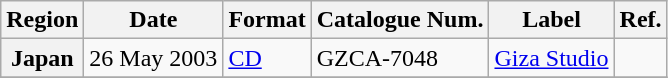<table class="wikitable sortable plainrowheaders">
<tr>
<th scope="col">Region</th>
<th scope="col">Date</th>
<th scope="col">Format</th>
<th scope="col">Catalogue Num.</th>
<th scope="col">Label</th>
<th scope="col">Ref.</th>
</tr>
<tr>
<th scope="row">Japan</th>
<td>26 May 2003</td>
<td><a href='#'>CD</a></td>
<td>GZCA-7048</td>
<td><a href='#'>Giza Studio</a></td>
<td></td>
</tr>
<tr>
</tr>
</table>
